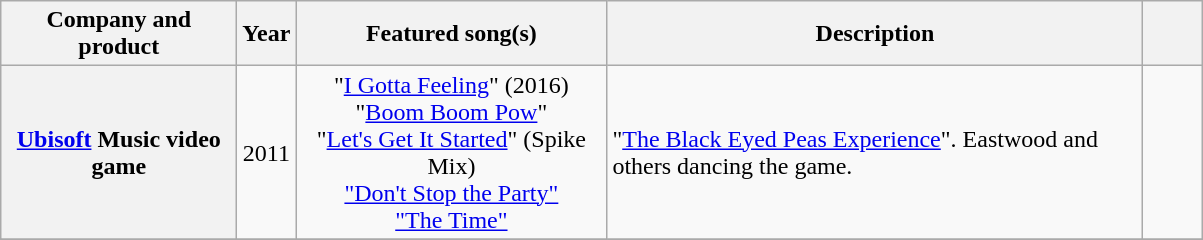<table class="wikitable sortable plainrowheaders" style="text-align:center;">
<tr>
<th scope="col" style="width:150px;">Company and product</th>
<th scope="col" style="width:5px;;">Year</th>
<th scope="col" style="width:200px;">Featured song(s)</th>
<th scope="col" style="width:350px;" class="unsortable">Description</th>
<th scope="col" style="width: 2em;" class="unsortable"></th>
</tr>
<tr>
<th scope=row><a href='#'>Ubisoft</a> Music video game</th>
<td>2011</td>
<td>"<a href='#'>I Gotta Feeling</a>" (2016) <br> "<a href='#'>Boom Boom Pow</a>" <br> "<a href='#'>Let's Get It Started</a>" (Spike Mix) <br> <a href='#'>"Don't Stop the Party"</a> <br> <a href='#'>"The Time"</a></td>
<td style="text-align:left;">"<a href='#'>The Black Eyed Peas Experience</a>".  Eastwood and others dancing the game.</td>
<td></td>
</tr>
<tr>
</tr>
</table>
